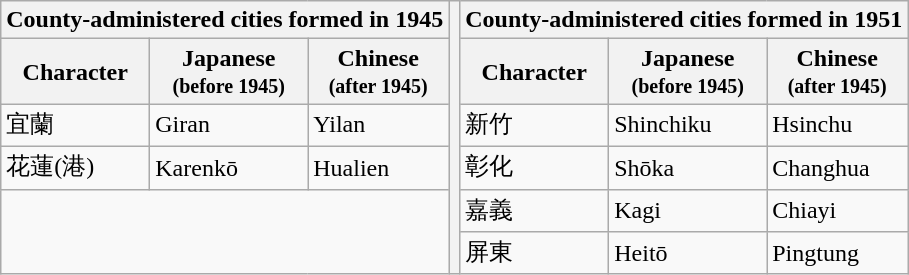<table class=wikitable>
<tr>
<th colspan=3>County-administered cities formed in 1945</th>
<th rowspan=7></th>
<th colspan=3>County-administered cities formed in 1951</th>
</tr>
<tr>
<th>Character</th>
<th>Japanese<br><small>(before 1945)</small></th>
<th>Chinese<br><small>(after 1945)</small></th>
<th>Character</th>
<th>Japanese<br><small>(before 1945)</small></th>
<th>Chinese<br><small>(after 1945)</small></th>
</tr>
<tr>
<td><span>宜蘭</span></td>
<td>Giran</td>
<td>Yilan</td>
<td><span>新竹</span></td>
<td>Shinchiku</td>
<td>Hsinchu</td>
</tr>
<tr>
<td><span>花蓮(港)</span></td>
<td>Karenkō</td>
<td>Hualien</td>
<td><span>彰化</span></td>
<td>Shōka</td>
<td>Changhua</td>
</tr>
<tr>
<td colspan=3 rowspan=2></td>
<td><span>嘉義</span></td>
<td>Kagi</td>
<td>Chiayi</td>
</tr>
<tr>
<td><span>屏東</span></td>
<td>Heitō</td>
<td>Pingtung</td>
</tr>
</table>
